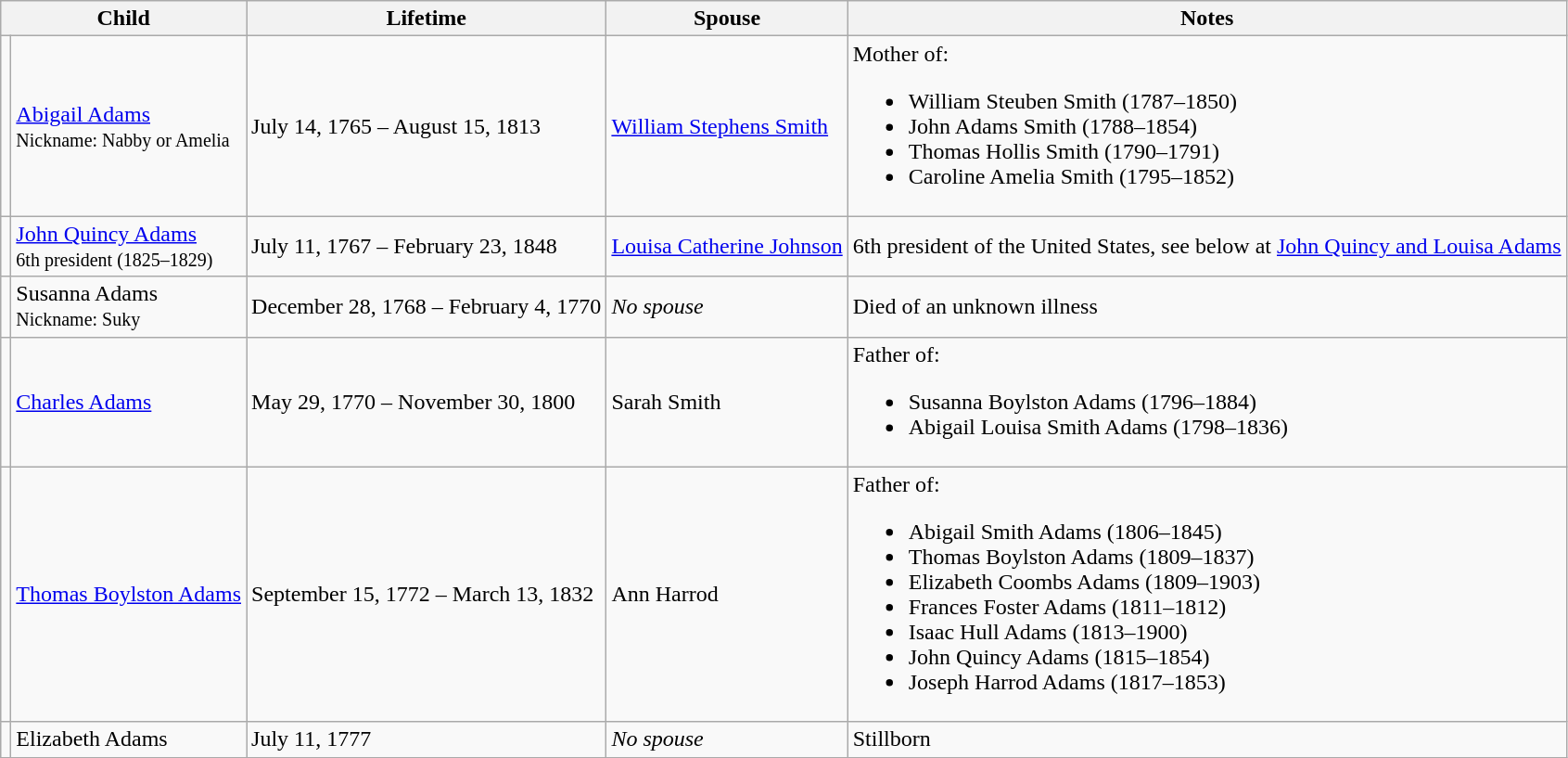<table class="wikitable">
<tr>
<th colspan="2">Child</th>
<th>Lifetime</th>
<th>Spouse</th>
<th>Notes</th>
</tr>
<tr>
<td></td>
<td><a href='#'>Abigail Adams</a><br><small>Nickname: Nabby or Amelia</small></td>
<td>July 14, 1765 – August 15, 1813</td>
<td><a href='#'>William Stephens Smith</a></td>
<td>Mother of:<br><ul><li>William Steuben Smith (1787–1850)</li><li>John Adams Smith (1788–1854)</li><li>Thomas Hollis Smith (1790–1791)</li><li>Caroline Amelia Smith (1795–1852)</li></ul></td>
</tr>
<tr>
<td></td>
<td><a href='#'>John Quincy Adams</a><small><br>6th president (1825–1829)<br></small></td>
<td>July 11, 1767 – February 23, 1848</td>
<td><a href='#'>Louisa Catherine Johnson</a></td>
<td>6th president of the United States, see below at <a href='#'>John Quincy and Louisa Adams</a></td>
</tr>
<tr>
<td></td>
<td>Susanna Adams<br><small>Nickname: Suky</small></td>
<td>December 28, 1768 – February 4, 1770</td>
<td><em>No spouse</em></td>
<td>Died of an unknown illness</td>
</tr>
<tr>
<td></td>
<td><a href='#'>Charles Adams</a></td>
<td>May 29, 1770 – November 30, 1800</td>
<td>Sarah Smith</td>
<td>Father of:<br><ul><li>Susanna Boylston Adams (1796–1884)</li><li>Abigail Louisa Smith Adams (1798–1836)</li></ul></td>
</tr>
<tr>
<td></td>
<td><a href='#'>Thomas Boylston Adams</a></td>
<td>September 15, 1772 – March 13, 1832</td>
<td>Ann Harrod</td>
<td>Father of:<br><ul><li>Abigail Smith Adams (1806–1845)</li><li>Thomas Boylston Adams (1809–1837)</li><li>Elizabeth Coombs Adams (1809–1903)</li><li>Frances Foster Adams (1811–1812)</li><li>Isaac Hull Adams (1813–1900)</li><li>John Quincy Adams (1815–1854)</li><li>Joseph Harrod Adams (1817–1853)</li></ul></td>
</tr>
<tr>
<td></td>
<td>Elizabeth Adams</td>
<td>July 11, 1777</td>
<td><em>No spouse</em></td>
<td>Stillborn</td>
</tr>
</table>
